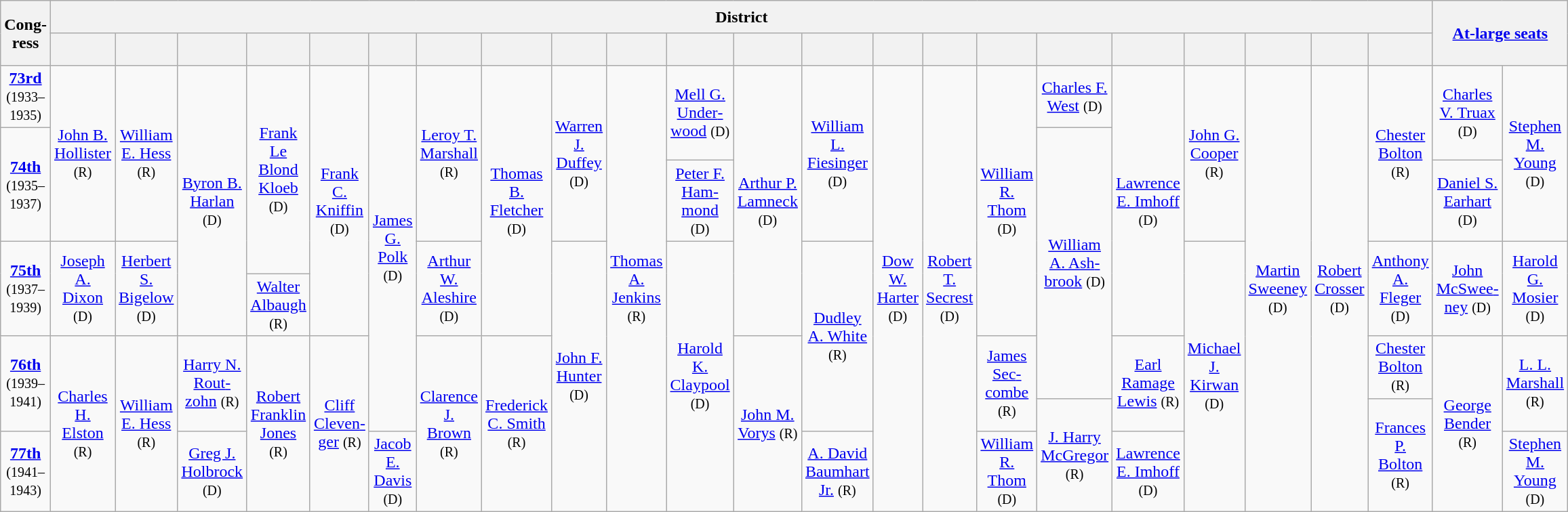<table class=wikitable style="text-align:center">
<tr style="height:2em">
<th rowspan=2>Cong­ress</th>
<th colspan="22">District</th>
<th rowspan=2 colspan=2><a href='#'>At-large seats</a></th>
</tr>
<tr style="height:2em">
<th></th>
<th></th>
<th></th>
<th></th>
<th></th>
<th></th>
<th></th>
<th></th>
<th></th>
<th></th>
<th></th>
<th></th>
<th></th>
<th></th>
<th></th>
<th></th>
<th></th>
<th></th>
<th></th>
<th></th>
<th></th>
<th></th>
</tr>
<tr style="height:2em">
<td><strong><a href='#'>73rd</a></strong><br><small>(1933–1935)</small></td>
<td rowspan=3 ><a href='#'>John B. Hollister</a> <small>(R)</small></td>
<td rowspan=3 ><a href='#'>William E. Hess</a> <small>(R)</small></td>
<td rowspan=5 ><a href='#'>Byron B. Harlan</a> <small>(D)</small></td>
<td rowspan=4 ><a href='#'>Frank Le Blond Kloeb</a> <small>(D)</small></td>
<td rowspan=5 ><a href='#'>Frank C. Kniffin</a> <small>(D)</small></td>
<td rowspan=7 ><a href='#'>James G. Polk</a> <small>(D)</small></td>
<td rowspan=3 ><a href='#'>Leroy T. Marshall</a> <small>(R)</small></td>
<td rowspan=5 ><a href='#'>Thomas B. Fletcher</a> <small>(D)</small></td>
<td rowspan=3 ><a href='#'>Warren J. Duffey</a> <small>(D)</small></td>
<td rowspan=8 ><a href='#'>Thomas A. Jenkins</a> <small>(R)</small></td>
<td rowspan=2 ><a href='#'>Mell G. Under­wood</a> <small>(D)</small></td>
<td rowspan=5 ><a href='#'>Arthur P. Lamneck</a> <small>(D)</small></td>
<td rowspan=3 ><a href='#'>William L. Fiesinger</a> <small>(D)</small></td>
<td rowspan=8 ><a href='#'>Dow W. Harter</a> <small>(D)</small></td>
<td rowspan=8 ><a href='#'>Robert T. Secrest</a> <small>(D)</small></td>
<td rowspan=5 ><a href='#'>William R. Thom</a> <small>(D)</small></td>
<td><a href='#'>Charles F. West</a> <small>(D)</small></td>
<td rowspan=5 ><a href='#'>Lawrence E. Imhoff</a> <small>(D)</small></td>
<td rowspan=3 ><a href='#'>John G. Cooper</a> <small>(R)</small></td>
<td rowspan=8 ><a href='#'>Martin Sweeney</a> <small>(D)</small></td>
<td rowspan=8 ><a href='#'>Robert Crosser</a> <small>(D)</small></td>
<td rowspan=3 ><a href='#'>Chester Bolton</a> <small>(R)</small></td>
<td rowspan=2 ><a href='#'>Charles V. Truax</a> <small>(D)</small></td>
<td rowspan=3 ><a href='#'>Stephen M. Young</a> <small>(D)</small></td>
</tr>
<tr style="height:2em">
<td rowspan=2><strong><a href='#'>74th</a></strong><br><small>(1935–1937)</small></td>
<td rowspan=5 ><a href='#'>William A. Ash­brook</a> <small>(D)</small></td>
</tr>
<tr style="height:2em">
<td><a href='#'>Peter F. Ham­mond</a> <small>(D)</small></td>
<td><a href='#'>Daniel S. Earhart</a> <small>(D)</small></td>
</tr>
<tr style="height:2em">
<td rowspan=2><strong><a href='#'>75th</a></strong><br><small>(1937–1939)</small></td>
<td rowspan=2 ><a href='#'>Joseph A. Dixon</a> <small>(D)</small></td>
<td rowspan=2 ><a href='#'>Herbert S. Bigelow</a> <small>(D)</small></td>
<td rowspan=2 ><a href='#'>Arthur W. Aleshire</a> <small>(D)</small></td>
<td rowspan=5 ><a href='#'>John F. Hunter</a> <small>(D)</small></td>
<td rowspan=5 ><a href='#'>Harold K. Claypool</a> <small>(D)</small></td>
<td rowspan=4 ><a href='#'>Dudley A. White</a> <small>(R)</small></td>
<td rowspan=5 ><a href='#'>Michael J. Kirwan</a> <small>(D)</small></td>
<td rowspan=2 ><a href='#'>Anthony A. Fleger</a> <small>(D)</small></td>
<td rowspan=2 ><a href='#'>John McSwee­ney</a> <small>(D)</small></td>
<td rowspan=2 ><a href='#'>Harold G. Mosier</a> <small>(D)</small></td>
</tr>
<tr style="height:2em">
<td><a href='#'>Walter Albaugh</a> <small>(R)</small></td>
</tr>
<tr style="height:2em">
<td rowspan=2><strong><a href='#'>76th</a></strong><br><small>(1939–1941)</small></td>
<td rowspan=3 ><a href='#'>Charles H. Elston</a> <small>(R)</small></td>
<td rowspan=3 ><a href='#'>William E. Hess</a> <small>(R)</small></td>
<td rowspan=2 ><a href='#'>Harry N. Rout­zohn</a> <small>(R)</small></td>
<td rowspan=3 ><a href='#'>Robert Franklin Jones</a> <small>(R)</small></td>
<td rowspan=3 ><a href='#'>Cliff Cleven­ger</a> <small>(R)</small></td>
<td rowspan=3 ><a href='#'>Clarence J. Brown</a> <small>(R)</small></td>
<td rowspan=3 ><a href='#'>Frederick C. Smith</a> <small>(R)</small></td>
<td rowspan=3 ><a href='#'>John M. Vorys</a> <small>(R)</small></td>
<td rowspan=2 ><a href='#'>James Sec­combe</a> <small>(R)</small></td>
<td rowspan=2 ><a href='#'>Earl Ramage Lewis</a> <small>(R)</small></td>
<td><a href='#'>Chester Bolton</a> <small>(R)</small></td>
<td rowspan=3 ><a href='#'>George Bender</a> <small>(R)</small></td>
<td rowspan=2 ><a href='#'>L. L. Marshall</a> <small>(R)</small></td>
</tr>
<tr style="height:2em">
<td rowspan=2 ><a href='#'>J. Harry McGregor</a> <small>(R)</small></td>
<td rowspan=2 ><a href='#'>Frances P. Bolton</a> <small>(R)</small></td>
</tr>
<tr style="height:2em">
<td><strong><a href='#'>77th</a></strong><br><small>(1941–1943)</small></td>
<td><a href='#'>Greg J. Holbrock</a> <small>(D)</small></td>
<td><a href='#'>Jacob E. Davis</a> <small>(D)</small></td>
<td><a href='#'>A. David Baumhart Jr.</a> <small>(R)</small></td>
<td><a href='#'>William R. Thom</a> <small>(D)</small></td>
<td><a href='#'>Lawrence E. Imhoff</a> <small>(D)</small></td>
<td><a href='#'>Stephen M. Young</a> <small>(D)</small></td>
</tr>
</table>
